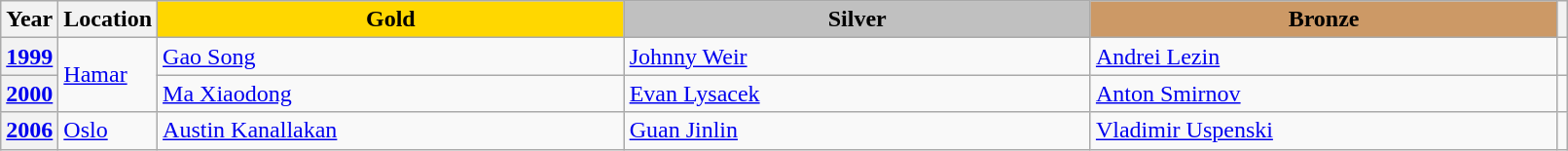<table class="wikitable unsortable" style="text-align:left; width:85%">
<tr>
<th scope="col" style="text-align:center">Year</th>
<th scope="col" style="text-align:center">Location</th>
<td scope="col" style="text-align:center; width:30%; background:gold"><strong>Gold</strong></td>
<td scope="col" style="text-align:center; width:30%; background:silver"><strong>Silver</strong></td>
<td scope="col" style="text-align:center; width:30%; background:#c96"><strong>Bronze</strong></td>
<th scope="col" style="text-align:center"></th>
</tr>
<tr>
<th scope="row" style="text-align:left"><a href='#'>1999</a></th>
<td rowspan="2"><a href='#'>Hamar</a></td>
<td> <a href='#'>Gao Song</a></td>
<td> <a href='#'>Johnny Weir</a></td>
<td> <a href='#'>Andrei Lezin</a></td>
<td></td>
</tr>
<tr>
<th scope="row" style="text-align:left"><a href='#'>2000</a></th>
<td> <a href='#'>Ma Xiaodong</a></td>
<td> <a href='#'>Evan Lysacek</a></td>
<td> <a href='#'>Anton Smirnov</a></td>
<td></td>
</tr>
<tr>
<th scope="row" style="text-align:left"><a href='#'>2006</a></th>
<td><a href='#'>Oslo</a></td>
<td> <a href='#'>Austin Kanallakan</a></td>
<td> <a href='#'>Guan Jinlin</a></td>
<td> <a href='#'>Vladimir Uspenski</a></td>
<td></td>
</tr>
</table>
